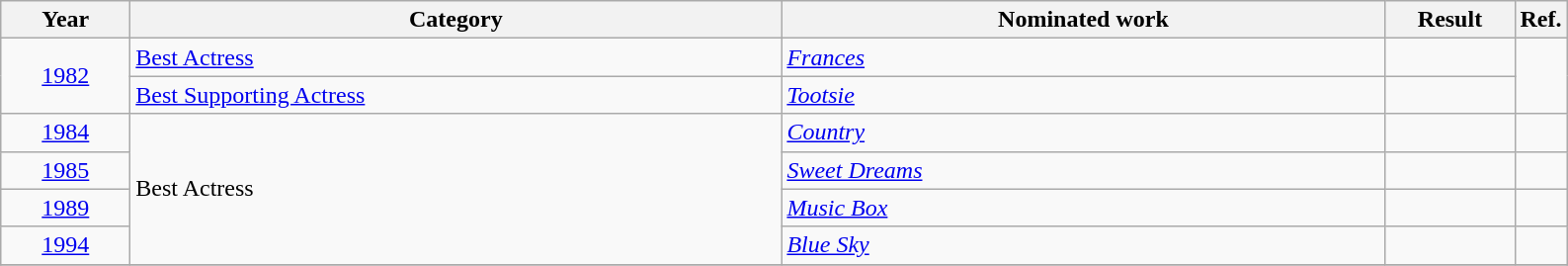<table class=wikitable>
<tr>
<th scope="col" style="width:5em;">Year</th>
<th scope="col" style="width:27em;">Category</th>
<th scope="col" style="width:25em;">Nominated work</th>
<th scope="col" style="width:5em;">Result</th>
<th>Ref.</th>
</tr>
<tr>
<td style="text-align:center;", rowspan=2><a href='#'>1982</a></td>
<td><a href='#'>Best Actress</a></td>
<td><em><a href='#'>Frances</a></em></td>
<td></td>
<td rowspan=2, align=center></td>
</tr>
<tr>
<td><a href='#'>Best Supporting Actress</a></td>
<td><em><a href='#'>Tootsie</a></em></td>
<td></td>
</tr>
<tr>
<td style="text-align:center;"><a href='#'>1984</a></td>
<td rowspan=4>Best Actress</td>
<td><em><a href='#'>Country</a></em></td>
<td></td>
<td align=center></td>
</tr>
<tr>
<td style="text-align:center;"><a href='#'>1985</a></td>
<td><em><a href='#'>Sweet Dreams</a></em></td>
<td></td>
<td align=center></td>
</tr>
<tr>
<td style="text-align:center;"><a href='#'>1989</a></td>
<td><em><a href='#'>Music Box</a></em></td>
<td></td>
<td align=center></td>
</tr>
<tr>
<td style="text-align:center;"><a href='#'>1994</a></td>
<td><em><a href='#'>Blue Sky</a></em></td>
<td></td>
<td align=center></td>
</tr>
<tr>
</tr>
</table>
